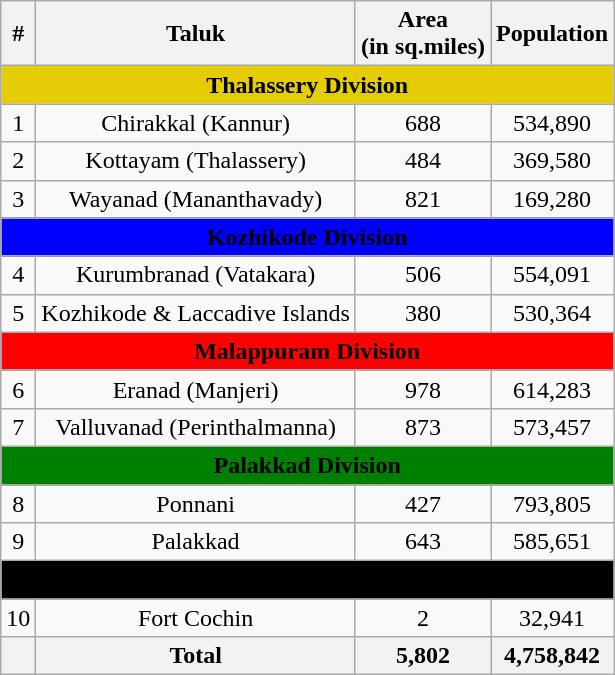<table class="wikitable sortable" style="text-align:center;">
<tr>
<th>#</th>
<th>Taluk</th>
<th>Area <br> (in sq.miles)</th>
<th>Population</th>
</tr>
<tr>
<td colspan="4" align="center" bgcolor="#E4CD05"><span><strong>Thalassery Division</strong></span></td>
</tr>
<tr>
<td>1</td>
<td>Chirakkal (Kannur)</td>
<td>688</td>
<td>534,890</td>
</tr>
<tr>
<td>2</td>
<td>Kottayam (Thalassery)</td>
<td>484</td>
<td>369,580</td>
</tr>
<tr>
<td>3</td>
<td>Wayanad (Mananthavady)</td>
<td>821</td>
<td>169,280</td>
</tr>
<tr>
<td colspan="4" align="center" bgcolor="blue"><span><strong>Kozhikode Division</strong></span></td>
</tr>
<tr>
<td>4</td>
<td>Kurumbranad (Vatakara)</td>
<td>506</td>
<td>554,091</td>
</tr>
<tr>
<td>5</td>
<td>Kozhikode & Laccadive Islands</td>
<td>380</td>
<td>530,364</td>
</tr>
<tr>
<td colspan="4" align="center" bgcolor="red"><span><strong>Malappuram Division</strong></span></td>
</tr>
<tr>
<td>6</td>
<td>Eranad (Manjeri)</td>
<td>978</td>
<td>614,283</td>
</tr>
<tr>
<td>7</td>
<td>Valluvanad (Perinthalmanna)</td>
<td>873</td>
<td>573,457</td>
</tr>
<tr>
<td colspan="4" align="center" bgcolor="green"><span><strong>Palakkad Division</strong></span></td>
</tr>
<tr>
<td>8</td>
<td>Ponnani</td>
<td>427</td>
<td>793,805</td>
</tr>
<tr>
<td>9</td>
<td>Palakkad</td>
<td>643</td>
<td>585,651</td>
</tr>
<tr>
<td colspan="4" align="center" bgcolor="black"><span><strong>Fort Cochin Division</strong></span></td>
</tr>
<tr>
<td>10</td>
<td>Fort Cochin</td>
<td>2</td>
<td>32,941</td>
</tr>
<tr>
<th></th>
<th>Total</th>
<th>5,802</th>
<th>4,758,842</th>
</tr>
</table>
